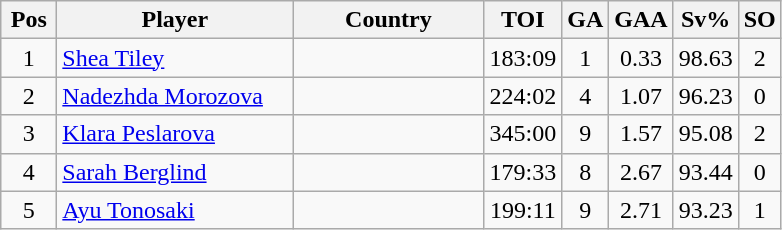<table class="wikitable sortable" style="text-align: center;">
<tr>
<th width=30>Pos</th>
<th width=150>Player</th>
<th width=120>Country</th>
<th width=20>TOI</th>
<th width=20>GA</th>
<th width=20>GAA</th>
<th width=20>Sv%</th>
<th width=20>SO</th>
</tr>
<tr>
<td>1</td>
<td align=left><a href='#'>Shea Tiley</a></td>
<td align=left></td>
<td>183:09</td>
<td>1</td>
<td>0.33</td>
<td>98.63</td>
<td>2</td>
</tr>
<tr>
<td>2</td>
<td align=left><a href='#'>Nadezhda Morozova</a></td>
<td align=left></td>
<td>224:02</td>
<td>4</td>
<td>1.07</td>
<td>96.23</td>
<td>0</td>
</tr>
<tr>
<td>3</td>
<td align=left><a href='#'>Klara Peslarova</a></td>
<td align=left></td>
<td>345:00</td>
<td>9</td>
<td>1.57</td>
<td>95.08</td>
<td>2</td>
</tr>
<tr>
<td>4</td>
<td align=left><a href='#'>Sarah Berglind</a></td>
<td align=left></td>
<td>179:33</td>
<td>8</td>
<td>2.67</td>
<td>93.44</td>
<td>0</td>
</tr>
<tr>
<td>5</td>
<td align=left><a href='#'>Ayu Tonosaki</a></td>
<td align=left></td>
<td>199:11</td>
<td>9</td>
<td>2.71</td>
<td>93.23</td>
<td>1</td>
</tr>
</table>
